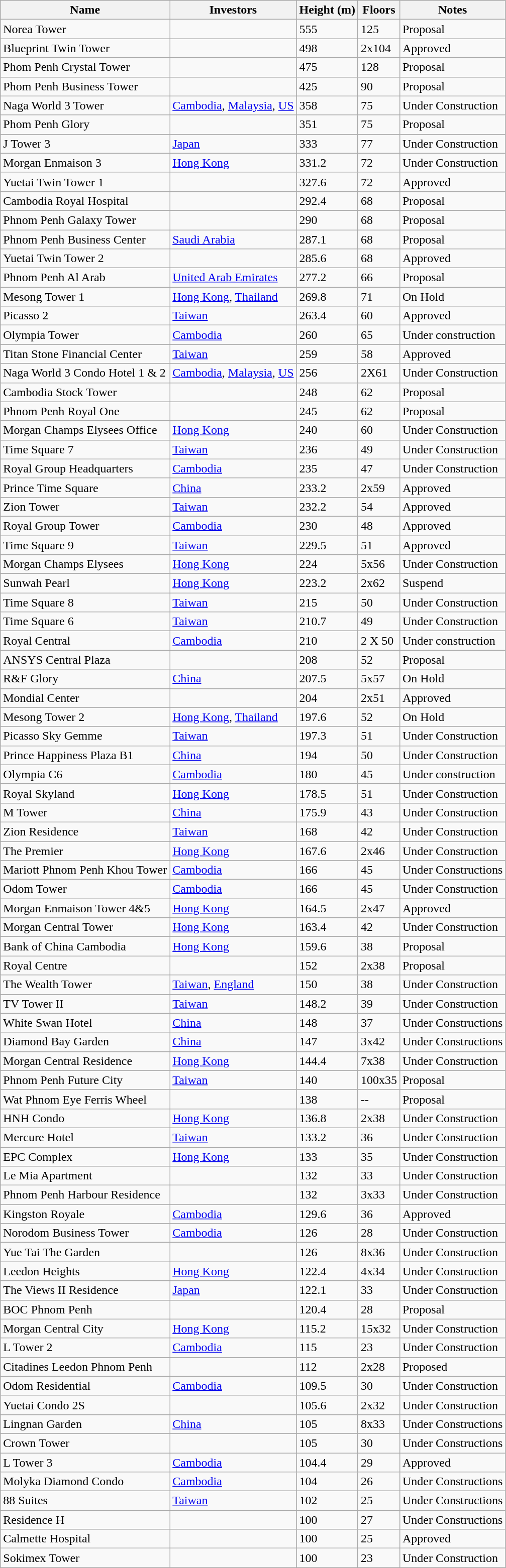<table class="wikitable sortable">
<tr>
<th>Name</th>
<th class="unsortable">Investors</th>
<th>Height (m)</th>
<th>Floors</th>
<th class="unsortable">Notes</th>
</tr>
<tr>
<td>Norea Tower</td>
<td></td>
<td>555</td>
<td>125</td>
<td>Proposal</td>
</tr>
<tr>
<td>Blueprint Twin Tower</td>
<td></td>
<td>498</td>
<td>2x104</td>
<td>Approved</td>
</tr>
<tr>
<td>Phom Penh Crystal Tower</td>
<td></td>
<td>475</td>
<td>128</td>
<td>Proposal</td>
</tr>
<tr>
<td>Phom Penh Business Tower</td>
<td></td>
<td>425</td>
<td>90</td>
<td>Proposal</td>
</tr>
<tr>
<td>Naga World 3 Tower</td>
<td><a href='#'>Cambodia</a>, <a href='#'>Malaysia</a>, <a href='#'>US</a></td>
<td>358</td>
<td>75</td>
<td>Under Construction</td>
</tr>
<tr>
<td>Phom Penh Glory</td>
<td></td>
<td>351</td>
<td>75</td>
<td>Proposal</td>
</tr>
<tr>
<td>J Tower 3</td>
<td><a href='#'>Japan</a></td>
<td>333</td>
<td>77</td>
<td>Under Construction</td>
</tr>
<tr>
<td>Morgan Enmaison 3</td>
<td><a href='#'>Hong Kong</a></td>
<td>331.2</td>
<td>72</td>
<td>Under Construction</td>
</tr>
<tr>
<td>Yuetai Twin Tower 1</td>
<td></td>
<td>327.6</td>
<td>72</td>
<td>Approved</td>
</tr>
<tr>
<td>Cambodia Royal Hospital</td>
<td></td>
<td>292.4</td>
<td>68</td>
<td>Proposal</td>
</tr>
<tr>
<td>Phnom Penh Galaxy Tower</td>
<td></td>
<td>290</td>
<td>68</td>
<td>Proposal</td>
</tr>
<tr>
<td>Phnom Penh Business Center</td>
<td><a href='#'>Saudi Arabia</a></td>
<td>287.1</td>
<td>68</td>
<td>Proposal</td>
</tr>
<tr>
<td>Yuetai Twin Tower 2</td>
<td></td>
<td>285.6</td>
<td>68</td>
<td>Approved</td>
</tr>
<tr>
<td>Phnom Penh Al Arab</td>
<td><a href='#'>United Arab Emirates</a></td>
<td>277.2</td>
<td>66</td>
<td>Proposal</td>
</tr>
<tr>
<td>Mesong Tower 1</td>
<td><a href='#'>Hong Kong</a>, <a href='#'>Thailand</a></td>
<td>269.8</td>
<td>71</td>
<td>On Hold</td>
</tr>
<tr>
<td>Picasso 2</td>
<td><a href='#'>Taiwan</a></td>
<td>263.4</td>
<td>60</td>
<td>Approved</td>
</tr>
<tr>
<td>Olympia Tower</td>
<td><a href='#'>Cambodia</a></td>
<td>260</td>
<td>65</td>
<td>Under construction</td>
</tr>
<tr>
<td>Titan Stone Financial Center</td>
<td><a href='#'>Taiwan</a></td>
<td>259</td>
<td>58</td>
<td>Approved</td>
</tr>
<tr>
<td>Naga World 3 Condo Hotel 1 & 2</td>
<td><a href='#'>Cambodia</a>, <a href='#'>Malaysia</a>, <a href='#'>US</a></td>
<td>256</td>
<td>2X61</td>
<td>Under Construction</td>
</tr>
<tr>
<td>Cambodia Stock Tower</td>
<td></td>
<td>248</td>
<td>62</td>
<td>Proposal</td>
</tr>
<tr>
<td>Phnom Penh Royal One</td>
<td></td>
<td>245</td>
<td>62</td>
<td>Proposal</td>
</tr>
<tr>
<td>Morgan Champs Elysees Office</td>
<td><a href='#'>Hong Kong</a></td>
<td>240</td>
<td>60</td>
<td>Under Construction</td>
</tr>
<tr>
<td>Time Square 7</td>
<td><a href='#'>Taiwan</a></td>
<td>236</td>
<td>49</td>
<td>Under Construction</td>
</tr>
<tr>
<td>Royal Group Headquarters</td>
<td><a href='#'>Cambodia</a></td>
<td>235</td>
<td>47</td>
<td>Under Construction</td>
</tr>
<tr>
<td>Prince Time Square</td>
<td><a href='#'>China</a></td>
<td>233.2</td>
<td>2x59</td>
<td>Approved</td>
</tr>
<tr>
<td>Zion Tower</td>
<td><a href='#'>Taiwan</a></td>
<td>232.2</td>
<td>54</td>
<td>Approved</td>
</tr>
<tr>
<td>Royal Group Tower</td>
<td><a href='#'>Cambodia</a></td>
<td>230</td>
<td>48</td>
<td>Approved</td>
</tr>
<tr>
<td>Time Square 9</td>
<td><a href='#'>Taiwan</a></td>
<td>229.5</td>
<td>51</td>
<td>Approved</td>
</tr>
<tr>
<td>Morgan Champs Elysees</td>
<td><a href='#'>Hong Kong</a></td>
<td>224</td>
<td>5x56</td>
<td>Under Construction</td>
</tr>
<tr>
<td>Sunwah Pearl</td>
<td><a href='#'>Hong Kong</a></td>
<td>223.2</td>
<td>2x62</td>
<td>Suspend</td>
</tr>
<tr>
<td>Time Square 8</td>
<td><a href='#'>Taiwan</a></td>
<td>215</td>
<td>50</td>
<td>Under Construction</td>
</tr>
<tr>
<td>Time Square 6</td>
<td><a href='#'>Taiwan</a></td>
<td>210.7</td>
<td>49</td>
<td>Under Construction</td>
</tr>
<tr>
<td>Royal Central</td>
<td><a href='#'>Cambodia</a></td>
<td>210</td>
<td>2 X 50</td>
<td>Under construction</td>
</tr>
<tr>
<td>ANSYS Central Plaza</td>
<td></td>
<td>208</td>
<td>52</td>
<td>Proposal</td>
</tr>
<tr>
<td>R&F Glory</td>
<td><a href='#'>China</a></td>
<td>207.5</td>
<td>5x57</td>
<td>On Hold</td>
</tr>
<tr>
<td>Mondial Center</td>
<td></td>
<td>204</td>
<td>2x51</td>
<td>Approved</td>
</tr>
<tr>
<td>Mesong Tower 2</td>
<td><a href='#'>Hong Kong</a>, <a href='#'>Thailand</a></td>
<td>197.6</td>
<td>52</td>
<td>On Hold</td>
</tr>
<tr>
<td>Picasso Sky Gemme</td>
<td><a href='#'>Taiwan</a></td>
<td>197.3</td>
<td>51</td>
<td>Under Construction</td>
</tr>
<tr>
<td>Prince Happiness Plaza B1</td>
<td><a href='#'>China</a></td>
<td>194</td>
<td>50</td>
<td>Under Construction</td>
</tr>
<tr>
<td>Olympia C6</td>
<td><a href='#'>Cambodia</a></td>
<td>180</td>
<td>45</td>
<td>Under construction</td>
</tr>
<tr>
<td>Royal Skyland</td>
<td><a href='#'>Hong Kong</a></td>
<td>178.5</td>
<td>51</td>
<td>Under Construction</td>
</tr>
<tr>
<td>M Tower</td>
<td><a href='#'>China</a></td>
<td>175.9</td>
<td>43</td>
<td>Under Construction</td>
</tr>
<tr>
<td>Zion Residence</td>
<td><a href='#'>Taiwan</a></td>
<td>168</td>
<td>42</td>
<td>Under Construction</td>
</tr>
<tr>
<td>The Premier</td>
<td><a href='#'>Hong Kong</a></td>
<td>167.6</td>
<td>2x46</td>
<td>Under Construction</td>
</tr>
<tr>
<td>Mariott Phnom Penh Khou Tower</td>
<td><a href='#'>Cambodia</a></td>
<td>166</td>
<td>45</td>
<td>Under Constructions</td>
</tr>
<tr>
<td>Odom Tower</td>
<td><a href='#'>Cambodia</a></td>
<td>166</td>
<td>45</td>
<td>Under Construction</td>
</tr>
<tr>
<td>Morgan Enmaison Tower 4&5</td>
<td><a href='#'>Hong Kong</a></td>
<td>164.5</td>
<td>2x47</td>
<td>Approved</td>
</tr>
<tr>
<td>Morgan Central Tower</td>
<td><a href='#'>Hong Kong</a></td>
<td>163.4</td>
<td>42</td>
<td>Under Construction</td>
</tr>
<tr>
<td>Bank of China Cambodia</td>
<td><a href='#'>Hong Kong</a></td>
<td>159.6</td>
<td>38</td>
<td>Proposal</td>
</tr>
<tr>
<td>Royal Centre</td>
<td></td>
<td>152</td>
<td>2x38</td>
<td>Proposal</td>
</tr>
<tr>
<td>The Wealth Tower</td>
<td><a href='#'>Taiwan</a>, <a href='#'>England</a></td>
<td>150</td>
<td>38</td>
<td>Under Construction</td>
</tr>
<tr>
<td>TV Tower II</td>
<td><a href='#'>Taiwan</a></td>
<td>148.2</td>
<td>39</td>
<td>Under Construction</td>
</tr>
<tr>
<td>White Swan Hotel</td>
<td><a href='#'>China</a></td>
<td>148</td>
<td>37</td>
<td>Under Constructions</td>
</tr>
<tr>
<td>Diamond Bay Garden</td>
<td><a href='#'>China</a></td>
<td>147</td>
<td>3x42</td>
<td>Under Constructions</td>
</tr>
<tr>
<td>Morgan Central Residence</td>
<td><a href='#'>Hong Kong</a></td>
<td>144.4</td>
<td>7x38</td>
<td>Under Construction</td>
</tr>
<tr>
<td>Phnom Penh Future City</td>
<td><a href='#'>Taiwan</a></td>
<td>140</td>
<td>100x35</td>
<td>Proposal</td>
</tr>
<tr>
<td>Wat Phnom Eye Ferris Wheel</td>
<td></td>
<td>138</td>
<td>--</td>
<td>Proposal</td>
</tr>
<tr>
<td>HNH Condo</td>
<td><a href='#'>Hong Kong</a></td>
<td>136.8</td>
<td>2x38</td>
<td>Under Construction</td>
</tr>
<tr>
<td>Mercure Hotel</td>
<td><a href='#'>Taiwan</a></td>
<td>133.2</td>
<td>36</td>
<td>Under Construction</td>
</tr>
<tr>
<td>EPC Complex</td>
<td><a href='#'>Hong Kong</a></td>
<td>133</td>
<td>35</td>
<td>Under Construction</td>
</tr>
<tr>
<td>Le Mia Apartment</td>
<td></td>
<td>132</td>
<td>33</td>
<td>Under Construction</td>
</tr>
<tr>
<td>Phnom Penh Harbour Residence</td>
<td></td>
<td>132</td>
<td>3x33</td>
<td>Under Construction</td>
</tr>
<tr>
<td>Kingston Royale</td>
<td><a href='#'>Cambodia</a></td>
<td>129.6</td>
<td>36</td>
<td>Approved</td>
</tr>
<tr>
<td>Norodom Business Tower</td>
<td><a href='#'>Cambodia</a></td>
<td>126</td>
<td>28</td>
<td>Under Construction</td>
</tr>
<tr>
<td>Yue Tai The Garden</td>
<td></td>
<td>126</td>
<td>8x36</td>
<td>Under Construction</td>
</tr>
<tr>
<td>Leedon Heights</td>
<td><a href='#'>Hong Kong</a></td>
<td>122.4</td>
<td>4x34</td>
<td>Under Construction</td>
</tr>
<tr>
<td>The Views II Residence</td>
<td><a href='#'>Japan</a></td>
<td>122.1</td>
<td>33</td>
<td>Under Construction</td>
</tr>
<tr>
<td>BOC Phnom Penh</td>
<td></td>
<td>120.4</td>
<td>28</td>
<td>Proposal</td>
</tr>
<tr>
<td>Morgan Central City</td>
<td><a href='#'>Hong Kong</a></td>
<td>115.2</td>
<td>15x32</td>
<td>Under Construction</td>
</tr>
<tr>
<td>L Tower 2</td>
<td><a href='#'>Cambodia</a></td>
<td>115</td>
<td>23</td>
<td>Under Construction</td>
</tr>
<tr>
<td>Citadines Leedon Phnom Penh</td>
<td></td>
<td>112</td>
<td>2x28</td>
<td>Proposed</td>
</tr>
<tr>
<td>Odom Residential</td>
<td><a href='#'>Cambodia</a></td>
<td>109.5</td>
<td>30</td>
<td>Under Construction</td>
</tr>
<tr>
<td>Yuetai Condo 2S</td>
<td></td>
<td>105.6</td>
<td>2x32</td>
<td>Under Construction</td>
</tr>
<tr>
<td>Lingnan Garden</td>
<td><a href='#'>China</a></td>
<td>105</td>
<td>8x33</td>
<td>Under Constructions</td>
</tr>
<tr>
<td>Crown Tower</td>
<td></td>
<td>105</td>
<td>30</td>
<td>Under Constructions</td>
</tr>
<tr>
<td>L Tower 3</td>
<td><a href='#'>Cambodia</a></td>
<td>104.4</td>
<td>29</td>
<td>Approved</td>
</tr>
<tr>
<td>Molyka Diamond Condo</td>
<td><a href='#'>Cambodia</a></td>
<td>104</td>
<td>26</td>
<td>Under Constructions</td>
</tr>
<tr>
<td>88 Suites</td>
<td><a href='#'>Taiwan</a></td>
<td>102</td>
<td>25</td>
<td>Under Constructions</td>
</tr>
<tr>
<td>Residence H</td>
<td></td>
<td>100</td>
<td>27</td>
<td>Under Constructions</td>
</tr>
<tr>
<td>Calmette Hospital</td>
<td></td>
<td>100</td>
<td>25</td>
<td>Approved</td>
</tr>
<tr>
<td>Sokimex Tower</td>
<td></td>
<td>100</td>
<td>23</td>
<td>Under Construction</td>
</tr>
</table>
